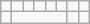<table class=wikitable>
<tr>
<td></td>
<td></td>
<td></td>
<td></td>
<td></td>
<td></td>
<td></td>
<td></td>
</tr>
<tr align=center>
<td></td>
<td colspan=5></td>
<td></td>
<td></td>
</tr>
</table>
